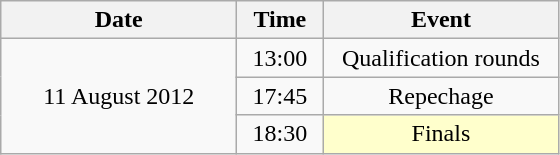<table class = "wikitable" style="text-align:center;">
<tr>
<th width=150>Date</th>
<th width=50>Time</th>
<th width=150>Event</th>
</tr>
<tr>
<td rowspan=3>11 August 2012</td>
<td>13:00</td>
<td>Qualification rounds</td>
</tr>
<tr>
<td>17:45</td>
<td>Repechage</td>
</tr>
<tr>
<td>18:30</td>
<td bgcolor=ffffcc>Finals</td>
</tr>
</table>
